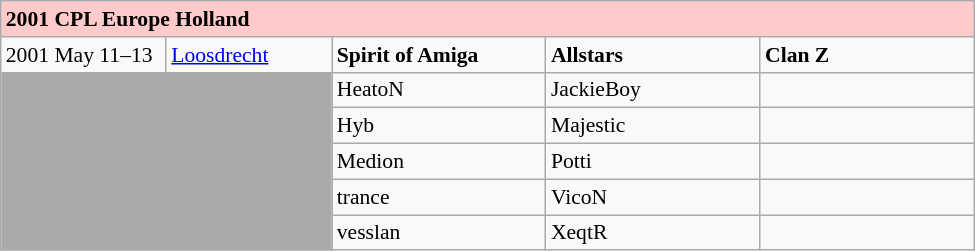<table class="wikitable collapsible collapsed"  style="font-size:90%; margin:0; width:650px;">
<tr>
<th colspan="5" style="background:#ffcaca;text-align:left;">2001 CPL Europe Holland</th>
</tr>
<tr>
<td style="width:17%;">2001 May 11–13</td>
<td style="width:17%;"> <a href='#'>Loosdrecht</a></td>
<td style="width:22%;"> <strong>Spirit of Amiga</strong></td>
<td style="width:22%;"> <strong>Allstars</strong></td>
<td style="width:22%;"> <strong>Clan Z</strong></td>
</tr>
<tr>
<td colspan="2" rowspan="6" style="background:#aaa;"></td>
<td> HeatoN</td>
<td> JackieBoy</td>
<td> </td>
</tr>
<tr>
<td> Hyb</td>
<td> Majestic</td>
<td> </td>
</tr>
<tr>
<td> Medion</td>
<td> Potti</td>
<td> </td>
</tr>
<tr>
<td> trance</td>
<td> VicoN</td>
<td> </td>
</tr>
<tr>
<td> vesslan</td>
<td> XeqtR</td>
<td> </td>
</tr>
</table>
